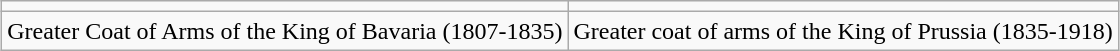<table class="wikitable" style="margin:1em auto; text-align:center;">
<tr>
<td></td>
<td></td>
</tr>
<tr>
<td>Greater Coat of Arms of the King of Bavaria (1807-1835)</td>
<td>Greater coat of arms of the King of Prussia (1835-1918)</td>
</tr>
</table>
